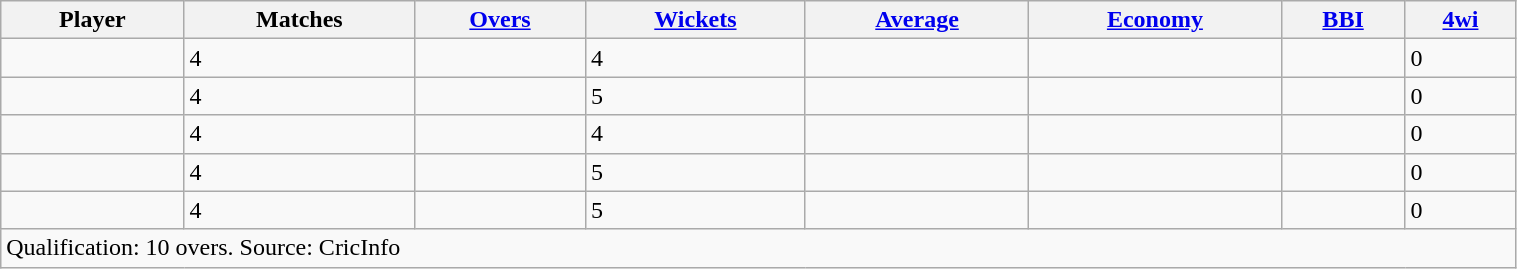<table class="wikitable sortable" style="width:80%;">
<tr>
<th>Player</th>
<th>Matches</th>
<th><a href='#'>Overs</a></th>
<th><a href='#'>Wickets</a></th>
<th><a href='#'>Average</a></th>
<th><a href='#'>Economy</a></th>
<th><a href='#'>BBI</a></th>
<th><a href='#'>4wi</a></th>
</tr>
<tr>
<td></td>
<td>4</td>
<td></td>
<td>4</td>
<td></td>
<td></td>
<td></td>
<td>0</td>
</tr>
<tr>
<td></td>
<td>4</td>
<td></td>
<td>5</td>
<td></td>
<td></td>
<td></td>
<td>0</td>
</tr>
<tr>
<td></td>
<td>4</td>
<td></td>
<td>4</td>
<td></td>
<td></td>
<td></td>
<td>0</td>
</tr>
<tr>
<td></td>
<td>4</td>
<td></td>
<td>5</td>
<td></td>
<td></td>
<td></td>
<td>0</td>
</tr>
<tr>
<td></td>
<td>4</td>
<td></td>
<td>5</td>
<td></td>
<td></td>
<td></td>
<td>0</td>
</tr>
<tr class="unsortable">
<td colspan="8">Qualification: 10 overs.  Source: CricInfo</td>
</tr>
</table>
